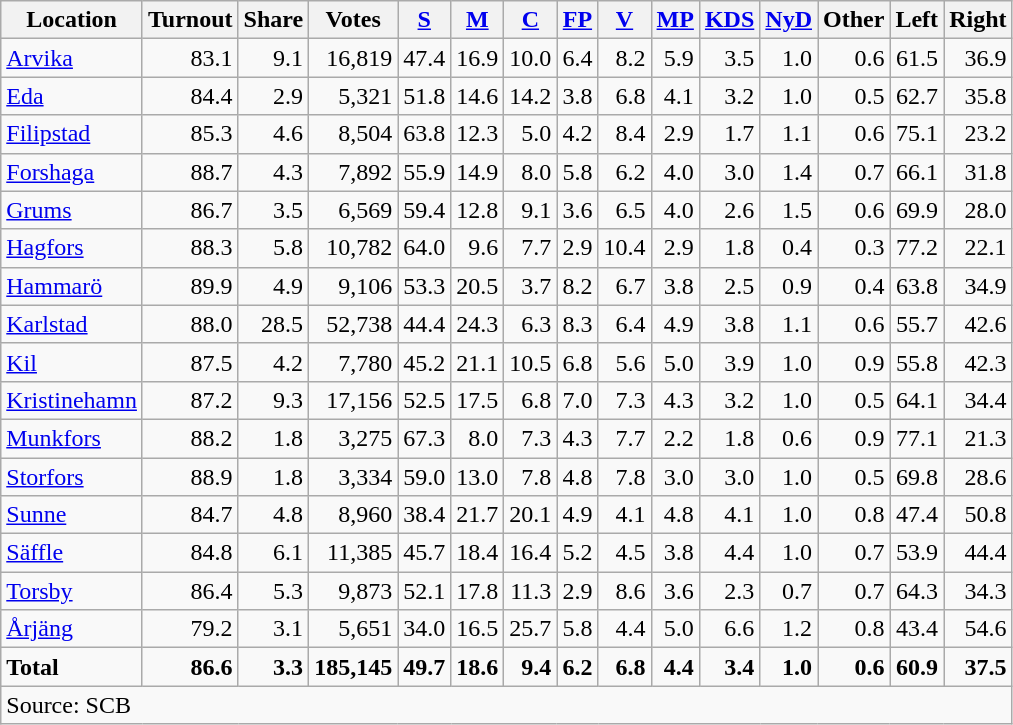<table class="wikitable sortable" style=text-align:right>
<tr>
<th>Location</th>
<th>Turnout</th>
<th>Share</th>
<th>Votes</th>
<th><a href='#'>S</a></th>
<th><a href='#'>M</a></th>
<th><a href='#'>C</a></th>
<th><a href='#'>FP</a></th>
<th><a href='#'>V</a></th>
<th><a href='#'>MP</a></th>
<th><a href='#'>KDS</a></th>
<th><a href='#'>NyD</a></th>
<th>Other</th>
<th>Left</th>
<th>Right</th>
</tr>
<tr>
<td align=left><a href='#'>Arvika</a></td>
<td>83.1</td>
<td>9.1</td>
<td>16,819</td>
<td>47.4</td>
<td>16.9</td>
<td>10.0</td>
<td>6.4</td>
<td>8.2</td>
<td>5.9</td>
<td>3.5</td>
<td>1.0</td>
<td>0.6</td>
<td>61.5</td>
<td>36.9</td>
</tr>
<tr>
<td align=left><a href='#'>Eda</a></td>
<td>84.4</td>
<td>2.9</td>
<td>5,321</td>
<td>51.8</td>
<td>14.6</td>
<td>14.2</td>
<td>3.8</td>
<td>6.8</td>
<td>4.1</td>
<td>3.2</td>
<td>1.0</td>
<td>0.5</td>
<td>62.7</td>
<td>35.8</td>
</tr>
<tr>
<td align=left><a href='#'>Filipstad</a></td>
<td>85.3</td>
<td>4.6</td>
<td>8,504</td>
<td>63.8</td>
<td>12.3</td>
<td>5.0</td>
<td>4.2</td>
<td>8.4</td>
<td>2.9</td>
<td>1.7</td>
<td>1.1</td>
<td>0.6</td>
<td>75.1</td>
<td>23.2</td>
</tr>
<tr>
<td align=left><a href='#'>Forshaga</a></td>
<td>88.7</td>
<td>4.3</td>
<td>7,892</td>
<td>55.9</td>
<td>14.9</td>
<td>8.0</td>
<td>5.8</td>
<td>6.2</td>
<td>4.0</td>
<td>3.0</td>
<td>1.4</td>
<td>0.7</td>
<td>66.1</td>
<td>31.8</td>
</tr>
<tr>
<td align=left><a href='#'>Grums</a></td>
<td>86.7</td>
<td>3.5</td>
<td>6,569</td>
<td>59.4</td>
<td>12.8</td>
<td>9.1</td>
<td>3.6</td>
<td>6.5</td>
<td>4.0</td>
<td>2.6</td>
<td>1.5</td>
<td>0.6</td>
<td>69.9</td>
<td>28.0</td>
</tr>
<tr>
<td align=left><a href='#'>Hagfors</a></td>
<td>88.3</td>
<td>5.8</td>
<td>10,782</td>
<td>64.0</td>
<td>9.6</td>
<td>7.7</td>
<td>2.9</td>
<td>10.4</td>
<td>2.9</td>
<td>1.8</td>
<td>0.4</td>
<td>0.3</td>
<td>77.2</td>
<td>22.1</td>
</tr>
<tr>
<td align=left><a href='#'>Hammarö</a></td>
<td>89.9</td>
<td>4.9</td>
<td>9,106</td>
<td>53.3</td>
<td>20.5</td>
<td>3.7</td>
<td>8.2</td>
<td>6.7</td>
<td>3.8</td>
<td>2.5</td>
<td>0.9</td>
<td>0.4</td>
<td>63.8</td>
<td>34.9</td>
</tr>
<tr>
<td align=left><a href='#'>Karlstad</a></td>
<td>88.0</td>
<td>28.5</td>
<td>52,738</td>
<td>44.4</td>
<td>24.3</td>
<td>6.3</td>
<td>8.3</td>
<td>6.4</td>
<td>4.9</td>
<td>3.8</td>
<td>1.1</td>
<td>0.6</td>
<td>55.7</td>
<td>42.6</td>
</tr>
<tr>
<td align=left><a href='#'>Kil</a></td>
<td>87.5</td>
<td>4.2</td>
<td>7,780</td>
<td>45.2</td>
<td>21.1</td>
<td>10.5</td>
<td>6.8</td>
<td>5.6</td>
<td>5.0</td>
<td>3.9</td>
<td>1.0</td>
<td>0.9</td>
<td>55.8</td>
<td>42.3</td>
</tr>
<tr>
<td align=left><a href='#'>Kristinehamn</a></td>
<td>87.2</td>
<td>9.3</td>
<td>17,156</td>
<td>52.5</td>
<td>17.5</td>
<td>6.8</td>
<td>7.0</td>
<td>7.3</td>
<td>4.3</td>
<td>3.2</td>
<td>1.0</td>
<td>0.5</td>
<td>64.1</td>
<td>34.4</td>
</tr>
<tr>
<td align=left><a href='#'>Munkfors</a></td>
<td>88.2</td>
<td>1.8</td>
<td>3,275</td>
<td>67.3</td>
<td>8.0</td>
<td>7.3</td>
<td>4.3</td>
<td>7.7</td>
<td>2.2</td>
<td>1.8</td>
<td>0.6</td>
<td>0.9</td>
<td>77.1</td>
<td>21.3</td>
</tr>
<tr>
<td align=left><a href='#'>Storfors</a></td>
<td>88.9</td>
<td>1.8</td>
<td>3,334</td>
<td>59.0</td>
<td>13.0</td>
<td>7.8</td>
<td>4.8</td>
<td>7.8</td>
<td>3.0</td>
<td>3.0</td>
<td>1.0</td>
<td>0.5</td>
<td>69.8</td>
<td>28.6</td>
</tr>
<tr>
<td align=left><a href='#'>Sunne</a></td>
<td>84.7</td>
<td>4.8</td>
<td>8,960</td>
<td>38.4</td>
<td>21.7</td>
<td>20.1</td>
<td>4.9</td>
<td>4.1</td>
<td>4.8</td>
<td>4.1</td>
<td>1.0</td>
<td>0.8</td>
<td>47.4</td>
<td>50.8</td>
</tr>
<tr>
<td align=left><a href='#'>Säffle</a></td>
<td>84.8</td>
<td>6.1</td>
<td>11,385</td>
<td>45.7</td>
<td>18.4</td>
<td>16.4</td>
<td>5.2</td>
<td>4.5</td>
<td>3.8</td>
<td>4.4</td>
<td>1.0</td>
<td>0.7</td>
<td>53.9</td>
<td>44.4</td>
</tr>
<tr>
<td align=left><a href='#'>Torsby</a></td>
<td>86.4</td>
<td>5.3</td>
<td>9,873</td>
<td>52.1</td>
<td>17.8</td>
<td>11.3</td>
<td>2.9</td>
<td>8.6</td>
<td>3.6</td>
<td>2.3</td>
<td>0.7</td>
<td>0.7</td>
<td>64.3</td>
<td>34.3</td>
</tr>
<tr>
<td align=left><a href='#'>Årjäng</a></td>
<td>79.2</td>
<td>3.1</td>
<td>5,651</td>
<td>34.0</td>
<td>16.5</td>
<td>25.7</td>
<td>5.8</td>
<td>4.4</td>
<td>5.0</td>
<td>6.6</td>
<td>1.2</td>
<td>0.8</td>
<td>43.4</td>
<td>54.6</td>
</tr>
<tr>
<td align=left><strong>Total</strong></td>
<td><strong>86.6</strong></td>
<td><strong>3.3</strong></td>
<td><strong>185,145</strong></td>
<td><strong>49.7</strong></td>
<td><strong>18.6</strong></td>
<td><strong>9.4</strong></td>
<td><strong>6.2</strong></td>
<td><strong>6.8</strong></td>
<td><strong>4.4</strong></td>
<td><strong>3.4</strong></td>
<td><strong>1.0</strong></td>
<td><strong>0.6</strong></td>
<td><strong>60.9</strong></td>
<td><strong>37.5</strong></td>
</tr>
<tr>
<td align=left colspan=15>Source: SCB </td>
</tr>
</table>
